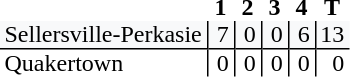<table style="border-collapse: collapse;">
<tr>
<th style="text-align: left;"></th>
<th style="text-align: center; padding: 0px 3px 0px 3px; width:12px;">1</th>
<th style="text-align: center; padding: 0px 3px 0px 3px; width:12px;">2</th>
<th style="text-align: center; padding: 0px 3px 0px 3px; width:12px;">3</th>
<th style="text-align: center; padding: 0px 3px 0px 3px; width:12px;">4</th>
<th style="text-align: center; padding: 0px 3px 0px 3px; width:12px;">T</th>
</tr>
<tr>
<td style="background: #f8f9fa; text-align: left; border-bottom: 1px solid black; padding: 0px 3px 0px 3px;">Sellersville-Perkasie</td>
<td style="background: #f8f9fa; border-left: 1px solid black; border-bottom: 1px solid black; text-align: right; padding: 0px 3px 0px 3px;">7</td>
<td style="background: #f8f9fa; border-left: 1px solid black; border-bottom: 1px solid black; text-align: right; padding: 0px 3px 0px 3px;">0</td>
<td style="background: #f8f9fa; border-left: 1px solid black; border-bottom: 1px solid black; text-align: right; padding: 0px 3px 0px 3px;">0</td>
<td style="background: #f8f9fa; border-left: 1px solid black; border-bottom: 1px solid black; text-align: right; padding: 0px 3px 0px 3px;">6</td>
<td style="background: #f8f9fa; border-left: 1px solid black; border-bottom: 1px solid black; text-align: right; padding: 0px 3px 0px 3px;">13</td>
</tr>
<tr>
<td style="text-align: left; padding: 0px 3px 0px 3px;">Quakertown</td>
<td style="border-left: 1px solid black; text-align: right; padding: 0px 3px 0px 3px;">0</td>
<td style="border-left: 1px solid black; text-align: right; padding: 0px 3px 0px 3px;">0</td>
<td style="border-left: 1px solid black; text-align: right; padding: 0px 3px 0px 3px;">0</td>
<td style="border-left: 1px solid black; text-align: right; padding: 0px 3px 0px 3px;">0</td>
<td style="border-left: 1px solid black; text-align: right; padding: 0px 3px 0px 3px;">0</td>
</tr>
</table>
